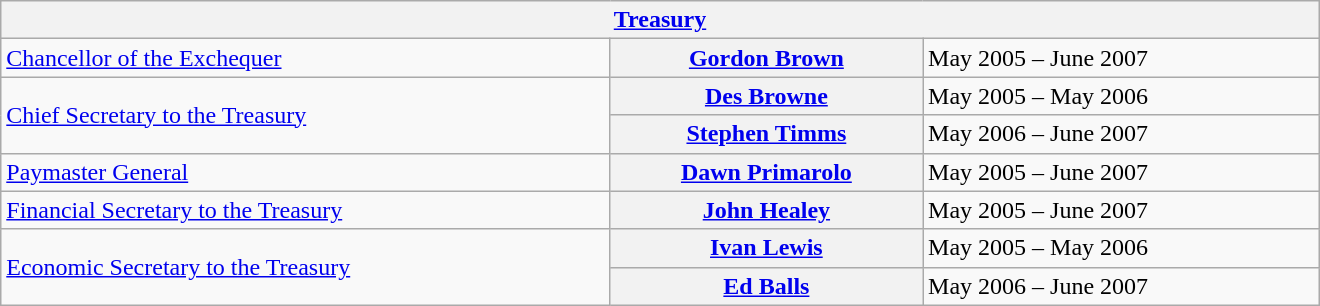<table class="wikitable plainrowheaders" width=100% style="max-width:55em;">
<tr>
<th colspan=4><a href='#'>Treasury</a></th>
</tr>
<tr>
<td><a href='#'>Chancellor of the Exchequer</a></td>
<th scope="row" style="font-weight:bold;"><a href='#'>Gordon Brown</a></th>
<td>May 2005 – June 2007</td>
</tr>
<tr>
<td rowspan="2"><a href='#'>Chief Secretary to the Treasury</a></td>
<th scope="row" style="font-weight:bold;"><a href='#'>Des Browne</a></th>
<td>May 2005 – May 2006</td>
</tr>
<tr>
<th scope="row" style="font-weight:bold;"><a href='#'>Stephen Timms</a></th>
<td>May 2006 – June 2007</td>
</tr>
<tr>
<td><a href='#'>Paymaster General</a></td>
<th scope="row"><a href='#'>Dawn Primarolo</a></th>
<td>May 2005 – June 2007</td>
</tr>
<tr>
<td><a href='#'>Financial Secretary to the Treasury</a></td>
<th scope="row"><a href='#'>John Healey</a></th>
<td>May 2005 – June 2007</td>
</tr>
<tr>
<td rowspan="2"><a href='#'>Economic Secretary to the Treasury</a></td>
<th scope="row"><a href='#'>Ivan Lewis</a></th>
<td>May 2005 – May 2006</td>
</tr>
<tr>
<th scope="row"><a href='#'>Ed Balls</a></th>
<td>May 2006 – June 2007</td>
</tr>
</table>
